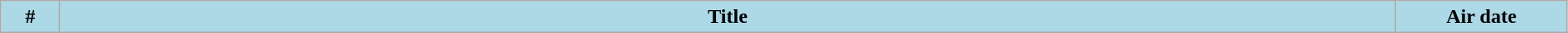<table class="wikitable plainrowheaders" style="width:99%; background:#fff;">
<tr>
<th style="background:#add8e6; width:40px;">#</th>
<th style="background: #add8e6;">Title</th>
<th style="background:#add8e6; width:130px;">Air date<br>



</th>
</tr>
</table>
